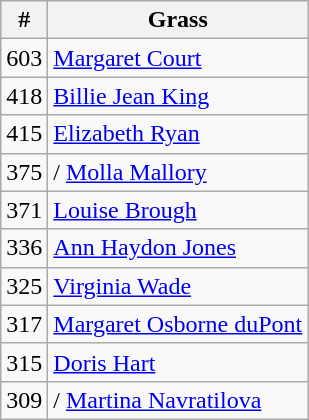<table class="wikitable">
<tr>
<th>#</th>
<th>Grass</th>
</tr>
<tr>
<td>603</td>
<td> <a href='#'>Margaret Court</a></td>
</tr>
<tr>
<td>418</td>
<td> <a href='#'>Billie Jean King</a></td>
</tr>
<tr>
<td>415</td>
<td> <a href='#'>Elizabeth Ryan</a></td>
</tr>
<tr>
<td>375</td>
<td>/ <a href='#'>Molla Mallory</a></td>
</tr>
<tr>
<td>371</td>
<td> <a href='#'>Louise Brough</a></td>
</tr>
<tr>
<td>336</td>
<td> <a href='#'>Ann Haydon Jones</a></td>
</tr>
<tr>
<td>325</td>
<td> <a href='#'>Virginia Wade</a></td>
</tr>
<tr>
<td>317</td>
<td> <a href='#'>Margaret Osborne duPont</a></td>
</tr>
<tr>
<td>315</td>
<td> <a href='#'>Doris Hart</a></td>
</tr>
<tr>
<td>309</td>
<td>/ <a href='#'>Martina Navratilova</a></td>
</tr>
</table>
